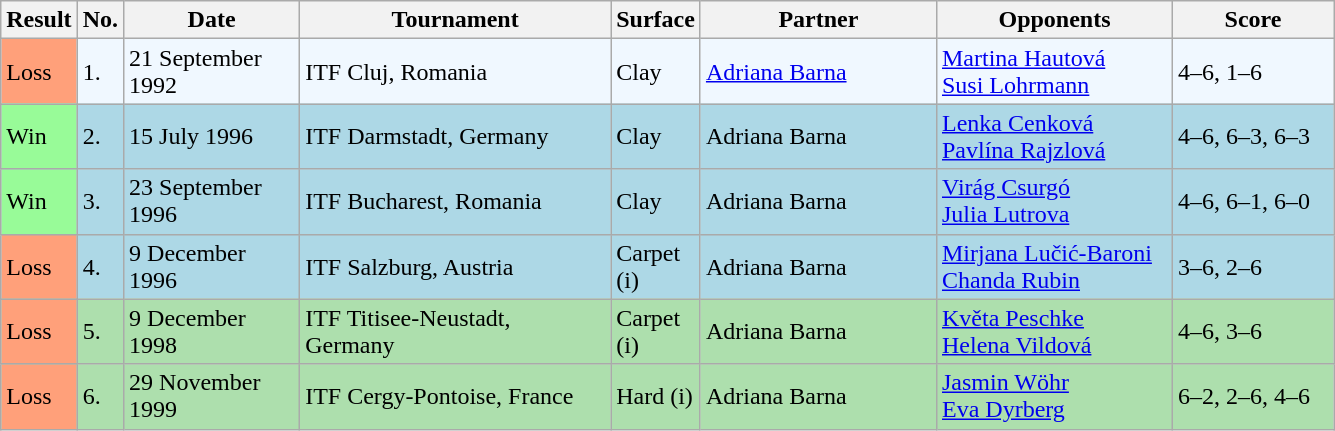<table class="sortable wikitable">
<tr>
<th>Result</th>
<th class="unsortable">No.</th>
<th style="width:110px">Date</th>
<th style="width:200px">Tournament</th>
<th style="width:50px">Surface</th>
<th style="width:150px">Partner</th>
<th style="width:150px">Opponents</th>
<th style="width:100px" class="unsortable">Score</th>
</tr>
<tr bgcolor="#f0f8ff">
<td style="background:#ffa07a;">Loss</td>
<td>1.</td>
<td>21 September 1992</td>
<td>ITF Cluj, Romania</td>
<td>Clay</td>
<td> <a href='#'>Adriana Barna</a></td>
<td> <a href='#'>Martina Hautová</a> <br>  <a href='#'>Susi Lohrmann</a></td>
<td>4–6, 1–6</td>
</tr>
<tr style="background:lightblue;">
<td style="background:#98fb98;">Win</td>
<td>2.</td>
<td>15 July 1996</td>
<td>ITF Darmstadt, Germany</td>
<td>Clay</td>
<td> Adriana Barna</td>
<td> <a href='#'>Lenka Cenková</a> <br>  <a href='#'>Pavlína Rajzlová</a></td>
<td>4–6, 6–3, 6–3</td>
</tr>
<tr style="background:lightblue;">
<td style="background:#98fb98;">Win</td>
<td>3.</td>
<td>23 September 1996</td>
<td>ITF Bucharest, Romania</td>
<td>Clay</td>
<td> Adriana Barna</td>
<td> <a href='#'>Virág Csurgó</a> <br>  <a href='#'>Julia Lutrova</a></td>
<td>4–6, 6–1, 6–0</td>
</tr>
<tr style="background:lightblue;">
<td style="background:#ffa07a;">Loss</td>
<td>4.</td>
<td>9 December 1996</td>
<td>ITF Salzburg, Austria</td>
<td>Carpet (i)</td>
<td> Adriana Barna</td>
<td> <a href='#'>Mirjana Lučić-Baroni</a> <br>  <a href='#'>Chanda Rubin</a></td>
<td>3–6, 2–6</td>
</tr>
<tr style="background:#addfad;">
<td style="background:#ffa07a;">Loss</td>
<td>5.</td>
<td>9 December 1998</td>
<td>ITF Titisee-Neustadt, Germany</td>
<td>Carpet (i)</td>
<td> Adriana Barna</td>
<td> <a href='#'>Květa Peschke</a> <br>  <a href='#'>Helena Vildová</a></td>
<td>4–6, 3–6</td>
</tr>
<tr style="background:#addfad;">
<td style="background:#ffa07a;">Loss</td>
<td>6.</td>
<td>29 November 1999</td>
<td>ITF Cergy-Pontoise, France</td>
<td>Hard (i)</td>
<td> Adriana Barna</td>
<td> <a href='#'>Jasmin Wöhr</a> <br>  <a href='#'>Eva Dyrberg</a></td>
<td>6–2, 2–6, 4–6</td>
</tr>
</table>
